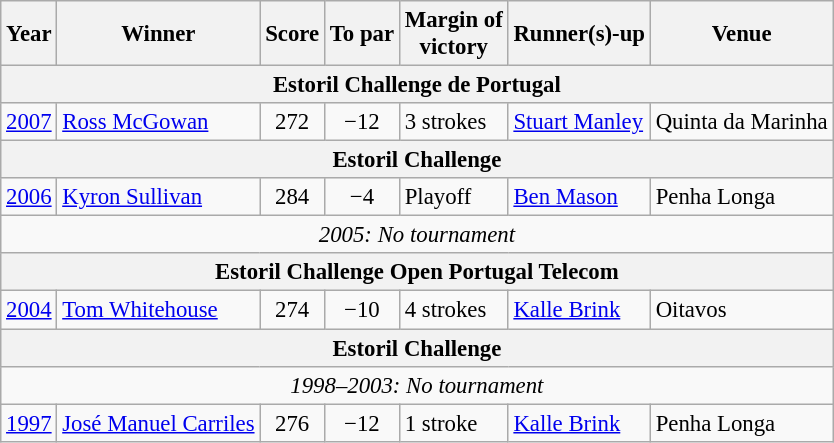<table class=wikitable style="font-size:95%">
<tr>
<th>Year</th>
<th>Winner</th>
<th>Score</th>
<th>To par</th>
<th>Margin of<br>victory</th>
<th>Runner(s)-up</th>
<th>Venue</th>
</tr>
<tr>
<th colspan=7>Estoril Challenge de Portugal</th>
</tr>
<tr>
<td><a href='#'>2007</a></td>
<td> <a href='#'>Ross McGowan</a></td>
<td align=center>272</td>
<td align=center>−12</td>
<td>3 strokes</td>
<td> <a href='#'>Stuart Manley</a></td>
<td>Quinta da Marinha</td>
</tr>
<tr>
<th colspan=7>Estoril Challenge</th>
</tr>
<tr>
<td><a href='#'>2006</a></td>
<td> <a href='#'>Kyron Sullivan</a></td>
<td align=center>284</td>
<td align=center>−4</td>
<td>Playoff</td>
<td> <a href='#'>Ben Mason</a></td>
<td>Penha Longa</td>
</tr>
<tr>
<td colspan=7 align=center><em>2005: No tournament</em></td>
</tr>
<tr>
<th colspan=7>Estoril Challenge Open Portugal Telecom</th>
</tr>
<tr>
<td><a href='#'>2004</a></td>
<td> <a href='#'>Tom Whitehouse</a></td>
<td align=center>274</td>
<td align=center>−10</td>
<td>4 strokes</td>
<td> <a href='#'>Kalle Brink</a></td>
<td>Oitavos</td>
</tr>
<tr>
<th colspan=7>Estoril Challenge</th>
</tr>
<tr>
<td colspan=7 align=center><em>1998–2003: No tournament</em></td>
</tr>
<tr>
<td><a href='#'>1997</a></td>
<td> <a href='#'>José Manuel Carriles</a></td>
<td align=center>276</td>
<td align=center>−12</td>
<td>1 stroke</td>
<td> <a href='#'>Kalle Brink</a></td>
<td>Penha Longa</td>
</tr>
</table>
